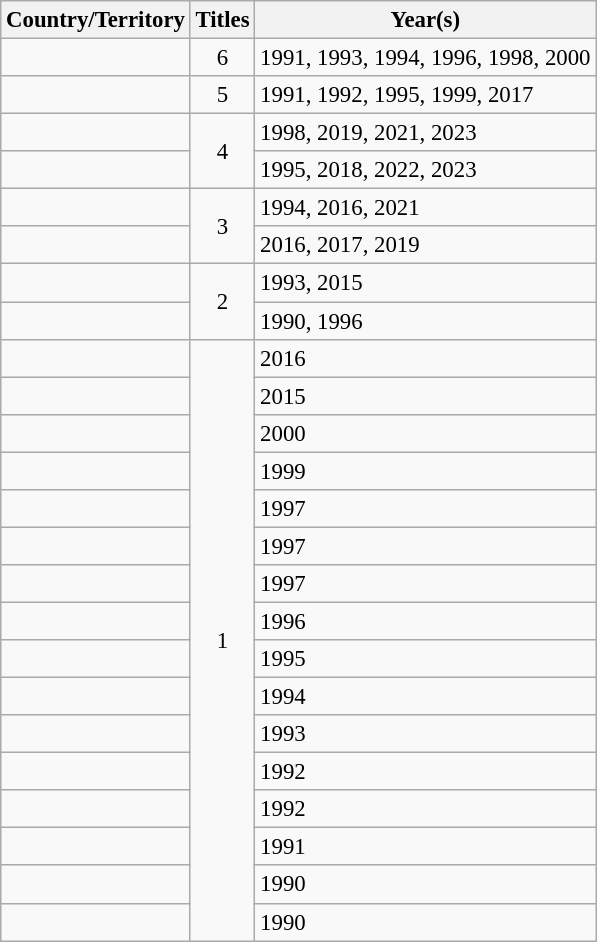<table class="wikitable sortable" style="font-size: 95%;">
<tr>
<th>Country/Territory</th>
<th>Titles</th>
<th>Year(s)</th>
</tr>
<tr>
<td><strong></strong></td>
<td style="text-align:center;">6</td>
<td>1991, 1993, 1994, 1996, 1998, 2000</td>
</tr>
<tr>
<td><strong></strong></td>
<td style="text-align:center;">5</td>
<td>1991, 1992, 1995, 1999, 2017</td>
</tr>
<tr>
<td><strong></strong></td>
<td rowspan="2" style="text-align:center;">4</td>
<td>1998, 2019, 2021,  2023</td>
</tr>
<tr>
<td><strong></strong></td>
<td>1995, 2018, 2022, 2023</td>
</tr>
<tr>
<td><strong></strong></td>
<td rowspan="2" style="text-align:center;">3</td>
<td>1994, 2016, 2021</td>
</tr>
<tr>
<td><strong></strong></td>
<td>2016, 2017, 2019</td>
</tr>
<tr>
<td><strong></strong></td>
<td rowspan="2" style="text-align:center;">2</td>
<td>1993, 2015</td>
</tr>
<tr>
<td><strong></strong></td>
<td>1990, 1996</td>
</tr>
<tr>
<td><strong></strong></td>
<td rowspan="17" style="text-align:center;">1</td>
<td>2016</td>
</tr>
<tr>
<td><strong></strong></td>
<td>2015</td>
</tr>
<tr>
<td><strong></strong></td>
<td>2000</td>
</tr>
<tr>
<td><strong></strong></td>
<td>1999</td>
</tr>
<tr>
<td><strong></strong></td>
<td>1997</td>
</tr>
<tr>
<td><strong></strong></td>
<td>1997</td>
</tr>
<tr>
<td><strong></strong></td>
<td>1997</td>
</tr>
<tr>
<td><strong></strong></td>
<td>1996</td>
</tr>
<tr>
<td><strong></strong></td>
<td>1995</td>
</tr>
<tr>
<td><strong></strong></td>
<td>1994</td>
</tr>
<tr>
<td><strong></strong></td>
<td>1993</td>
</tr>
<tr>
<td><strong></strong></td>
<td>1992</td>
</tr>
<tr>
<td><strong></strong></td>
<td>1992</td>
</tr>
<tr>
<td><strong></strong></td>
<td>1991</td>
</tr>
<tr>
<td><strong></strong></td>
<td>1990</td>
</tr>
<tr>
<td><strong></strong></td>
<td>1990</td>
</tr>
</table>
